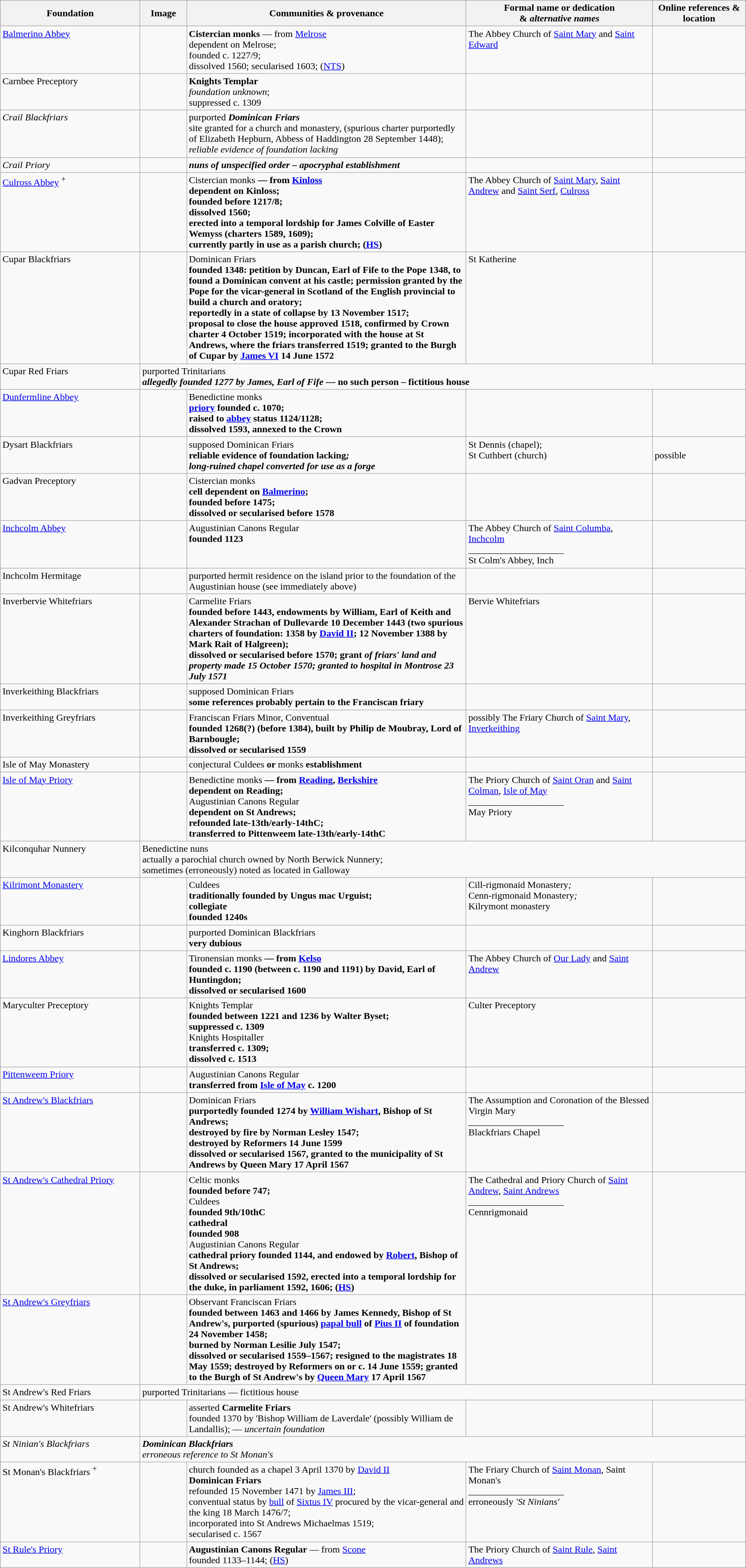<table width=99% class="wikitable">
<tr>
<th width = 15%>Foundation</th>
<th width = 5%>Image</th>
<th width = 30%>Communities & provenance</th>
<th width = 20%>Formal name or dedication <br>& <em>alternative names</em></th>
<th width = 10%>Online references & location</th>
</tr>
<tr valign=top>
<td><a href='#'>Balmerino Abbey</a></td>
<td></td>
<td><strong>Cistercian monks</strong> — from <a href='#'>Melrose</a><br>dependent on Melrose;<br>founded c. 1227/9;<br>dissolved 1560; secularised 1603; (<a href='#'>NTS</a>)</td>
<td>The Abbey Church of <a href='#'>Saint Mary</a> and <a href='#'>Saint Edward</a></td>
<td><br></td>
</tr>
<tr valign=top>
<td>Carnbee Preceptory</td>
<td></td>
<td><strong>Knights Templar</strong><br><em>foundation unknown</em>;<br>suppressed c. 1309</td>
<td></td>
<td></td>
</tr>
<tr valign=top>
<td><em>Crail Blackfriars</em></td>
<td></td>
<td>purported <strong><em>Dominican Friars</em></strong><br>site granted for a church and monastery, (spurious charter purportedly of Elizabeth Hepburn, Abbess of Haddington 28 September 1448); <em>reliable evidence of foundation lacking</em></td>
<td></td>
<td></td>
</tr>
<tr valign=top>
<td><em>Crail Priory</em></td>
<td></td>
<td><strong><em>nuns<strong> of unspecified order – apocryphal establishment<em></td>
<td></td>
<td></td>
</tr>
<tr valign=top>
<td><a href='#'>Culross Abbey</a> <sup>+</sup></td>
<td></td>
<td></strong>Cistercian monks<strong> — from <a href='#'>Kinloss</a><br>dependent on Kinloss;<br>founded before 1217/8;<br>dissolved 1560;<br>erected into a temporal lordship for James Colville of Easter Wemyss (charters 1589, 1609);<br>currently partly in use as a parish church; (<a href='#'>HS</a>)</td>
<td>The Abbey Church of <a href='#'>Saint Mary</a>, <a href='#'>Saint Andrew</a> and <a href='#'>Saint Serf</a>, <a href='#'>Culross</a></td>
<td><br></td>
</tr>
<tr valign=top>
<td>Cupar Blackfriars</td>
<td></td>
<td></strong>Dominican Friars<strong><br>founded 1348: petition by Duncan, Earl of Fife to the Pope 1348, to found a Dominican convent at his castle; permission granted by the Pope for the vicar-general in Scotland of the English provincial to build a church and oratory;<br>reportedly in a state of collapse by 13 November 1517;<br>proposal to close the house approved 1518, confirmed by Crown charter 4 October 1519; incorporated with the house at St Andrews, where the friars transferred 1519; granted to the Burgh of Cupar by <a href='#'>James VI</a> 14 June 1572</td>
<td>St Katherine</td>
<td><br></td>
</tr>
<tr valign=top>
<td></em>Cupar Red Friars<em></td>
<td colspan=4>purported </em></strong>Trinitarians<strong><em><br>allegedly founded 1277 by James, Earl of Fife — </em>no such person – fictitious house<em></td>
</tr>
<tr valign=top>
<td><a href='#'>Dunfermline Abbey</a></td>
<td></td>
<td></strong>Benedictine monks<strong><br><a href='#'>priory</a> founded c. 1070;<br>raised to <a href='#'>abbey</a> status 1124/1128;<br>dissolved 1593, annexed to the Crown</td>
<td></td>
<td><br></td>
</tr>
<tr valign=top>
<td></em>Dysart Blackfriars<em></td>
<td></td>
<td>supposed </strong>Dominican Friars<strong><br></em>reliable evidence of foundation lacking<em>;<br>long-ruined chapel converted for use as a forge</td>
<td>St Dennis (chapel);<br>St Cuthbert (church)</td>
<td><br> </em>possible<em></td>
</tr>
<tr valign=top>
<td>Gadvan Preceptory<br></td>
<td></td>
<td></strong>Cistercian monks<strong><br>cell dependent on <a href='#'>Balmerino</a>;<br>founded before 1475;<br>dissolved or secularised before 1578</td>
<td></td>
<td><br></td>
</tr>
<tr valign=top>
<td><a href='#'>Inchcolm Abbey</a></td>
<td></td>
<td></strong>Augustinian Canons Regular<strong><br>founded 1123</td>
<td>The Abbey Church of <a href='#'>Saint Columba</a>, <a href='#'>Inchcolm</a><br>____________________<br></em>St Colm's Abbey, Inch<em></td>
<td><br></td>
</tr>
<tr valign=top>
<td>Inchcolm Hermitage</td>
<td></td>
<td>purported hermit residence on the island prior to the foundation of the Augustinian house </em>(see immediately above)<em></td>
<td></td>
<td></td>
</tr>
<tr valign=top>
<td>Inverbervie Whitefriars</td>
<td></td>
<td></strong>Carmelite Friars<strong><br>founded before 1443, endowments by William, Earl of Keith and Alexander Strachan of Dullevarde 10 December 1443 (two spurious charters of foundation: 1358 by <a href='#'>David II</a>; 12 November 1388 by Mark Rait of Halgreen);<br>dissolved or secularised before 1570; </em>grant<em> of friars' land and property made 15 October 1570; granted to hospital in Montrose 23 July 1571</td>
<td></em>Bervie Whitefriars<em></td>
<td></td>
</tr>
<tr valign=top>
<td>Inverkeithing Blackfriars</td>
<td></td>
<td>supposed </strong>Dominican Friars<strong><br>some references probably pertain to the Franciscan friary</td>
<td></td>
<td><br></td>
</tr>
<tr valign=top>
<td>Inverkeithing Greyfriars</td>
<td></td>
<td></strong>Franciscan Friars Minor, Conventual<strong><br>founded 1268(?) (before 1384), built by Philip de Moubray, Lord of Barnbougle;<br>dissolved or secularised 1559</td>
<td>possibly The Friary Church of <a href='#'>Saint Mary</a>, <a href='#'>Inverkeithing</a></td>
<td><br></td>
</tr>
<tr valign=top>
<td></em>Isle of May Monastery<em></td>
<td></td>
<td>conjectural </strong>Culdees<strong> or </strong>monks<strong> establishment</td>
<td></td>
<td></td>
</tr>
<tr valign=top>
<td><a href='#'>Isle of May Priory</a></td>
<td></td>
<td></strong>Benedictine monks<strong> — from <a href='#'>Reading</a>, <a href='#'>Berkshire</a><br>dependent on Reading;<br></strong>Augustinian Canons Regular<strong><br>dependent on St Andrews;<br>refounded late-13th/early-14thC;<br>transferred to Pittenweem late-13th/early-14thC</td>
<td>The Priory Church of <a href='#'>Saint Oran</a> and <a href='#'>Saint Colman</a>, <a href='#'>Isle of May</a><br>____________________<br></em>May Priory<em></td>
<td><br></td>
</tr>
<tr valign=top>
<td></em>Kilconquhar Nunnery<em></td>
<td colspan=4>Benedictine nuns<br>actually a parochial church owned by North Berwick Nunnery;<br></em>sometimes (erroneously) noted as located in Galloway<em></td>
</tr>
<tr valign=top>
<td><a href='#'>Kilrimont Monastery</a></td>
<td></td>
<td></strong>Culdees<strong><br>traditionally founded by Ungus mac Urguist;<br>collegiate<br>founded 1240s</td>
<td></em>Cill-rigmonaid Monastery<em>;<br></em>Cenn-rigmonaid Monastery<em>;<br></em>Kilrymont monastery<em></td>
<td><br></td>
</tr>
<tr valign=top>
<td>Kinghorn Blackfriars</td>
<td></td>
<td>purported </strong>Dominican Blackfriars<strong><br></em>very dubious<em></td>
<td></td>
<td><br></td>
</tr>
<tr valign=top>
<td><a href='#'>Lindores Abbey</a></td>
<td></td>
<td></strong>Tironensian monks<strong> — from <a href='#'>Kelso</a><br>founded c. 1190 (between c. 1190 and 1191) by David, Earl of Huntingdon;<br>dissolved or secularised 1600</td>
<td>The Abbey Church of <a href='#'>Our Lady</a> and <a href='#'>Saint Andrew</a></td>
<td><br></td>
</tr>
<tr valign=top>
<td>Maryculter Preceptory</td>
<td></td>
<td></strong>Knights Templar<strong><br>founded between 1221 and 1236 by Walter Byset;<br>suppressed c. 1309<br></strong>Knights Hospitaller<strong><br>transferred c. 1309;<br>dissolved c. 1513</td>
<td></em>Culter Preceptory<em></td>
<td></td>
</tr>
<tr valign=top>
<td><a href='#'>Pittenweem Priory</a></td>
<td></td>
<td></strong>Augustinian Canons Regular<strong><br>transferred from <a href='#'>Isle of May</a> c. 1200</td>
<td></td>
<td><br></td>
</tr>
<tr valign=top>
<td><a href='#'>St Andrew's Blackfriars</a></td>
<td></td>
<td></strong>Dominican Friars<strong><br>purportedly founded 1274 by <a href='#'>William Wishart</a>, Bishop of St Andrews;<br>destroyed by fire by Norman Lesley 1547;<br>destroyed by Reformers 14 June 1599<br>dissolved or secularised 1567, granted to the municipality of St Andrews by Queen Mary 17 April 1567</td>
<td>The Assumption and Coronation of the Blessed Virgin Mary<br>____________________<br></em>Blackfriars Chapel<em></td>
<td><br></td>
</tr>
<tr valign=top>
<td><a href='#'>St Andrew's Cathedral Priory</a></td>
<td></td>
<td></strong>Celtic monks<strong><br>founded before 747;<br></strong>Culdees<strong><br>founded 9th/10thC<br>cathedral<br>founded 908<br></strong>Augustinian Canons Regular<strong><br>cathedral priory founded 1144, and endowed by <a href='#'>Robert</a>, Bishop of St Andrews;<br>dissolved or secularised 1592, erected into a temporal lordship for the duke, in parliament 1592, 1606; (<a href='#'>HS</a>)</td>
<td>The Cathedral and Priory Church of <a href='#'>Saint Andrew</a>, <a href='#'>Saint Andrews</a><br>____________________<br></em>Cennrigmonaid<em></td>
<td><br></td>
</tr>
<tr valign=top>
<td><a href='#'>St Andrew's Greyfriars</a></td>
<td></td>
<td></strong>Observant Franciscan Friars<strong><br>founded between 1463 and 1466 by James Kennedy, Bishop of St Andrew's, purported (spurious) <a href='#'>papal bull</a> of <a href='#'>Pius II</a> of foundation 24 November 1458;<br>burned by Norman Lesilie July 1547;<br>dissolved or secularised 1559–1567; resigned to the magistrates 18 May 1559; destroyed by Reformers on or c. 14 June 1559; granted to the Burgh of St Andrew's by <a href='#'>Queen Mary</a> 17 April 1567</td>
<td></td>
<td></td>
</tr>
<tr valign=top>
<td>St Andrew's Red Friars</td>
<td colspan=4>purported </em></strong>Trinitarians</strong> — fictitious house</em></td>
</tr>
<tr valign=top>
<td>St Andrew's Whitefriars</td>
<td></td>
<td>asserted <strong>Carmelite Friars</strong><br>founded 1370 by 'Bishop William de Laverdale'  (possibly William de Landallis); — <em>uncertain foundation</em></td>
<td></td>
<td></td>
</tr>
<tr valign=top>
<td><em>St Ninian's Blackfriars</em></td>
<td colspan=4><strong><em>Dominican Blackfriars</em></strong><br><em>erroneous reference to St Monan's</em></td>
</tr>
<tr valign=top>
<td>St Monan's Blackfriars <sup>+</sup></td>
<td></td>
<td>church founded as a chapel 3 April 1370 by <a href='#'>David II</a><br><strong>Dominican Friars</strong><br>refounded 15 November 1471 by <a href='#'>James III</a>;<br>conventual status by <a href='#'>bull</a> of <a href='#'>Sixtus IV</a> procured by the vicar-general and the king 18 March 1476/7;<br>incorporated into St Andrews Michaelmas 1519;<br>secularised c. 1567</td>
<td>The Friary Church of <a href='#'>Saint Monan</a>, Saint Monan's<br>____________________<br>erroneously <em> 'St Ninians' </em></td>
<td></td>
</tr>
<tr valign=top>
<td><a href='#'>St Rule's Priory</a></td>
<td></td>
<td><strong>Augustinian Canons Regular</strong> — from <a href='#'>Scone</a><br>founded 1133–1144; (<a href='#'>HS</a>)</td>
<td>The Priory Church of <a href='#'>Saint Rule</a>, <a href='#'>Saint Andrews</a></td>
<td><br></td>
</tr>
</table>
